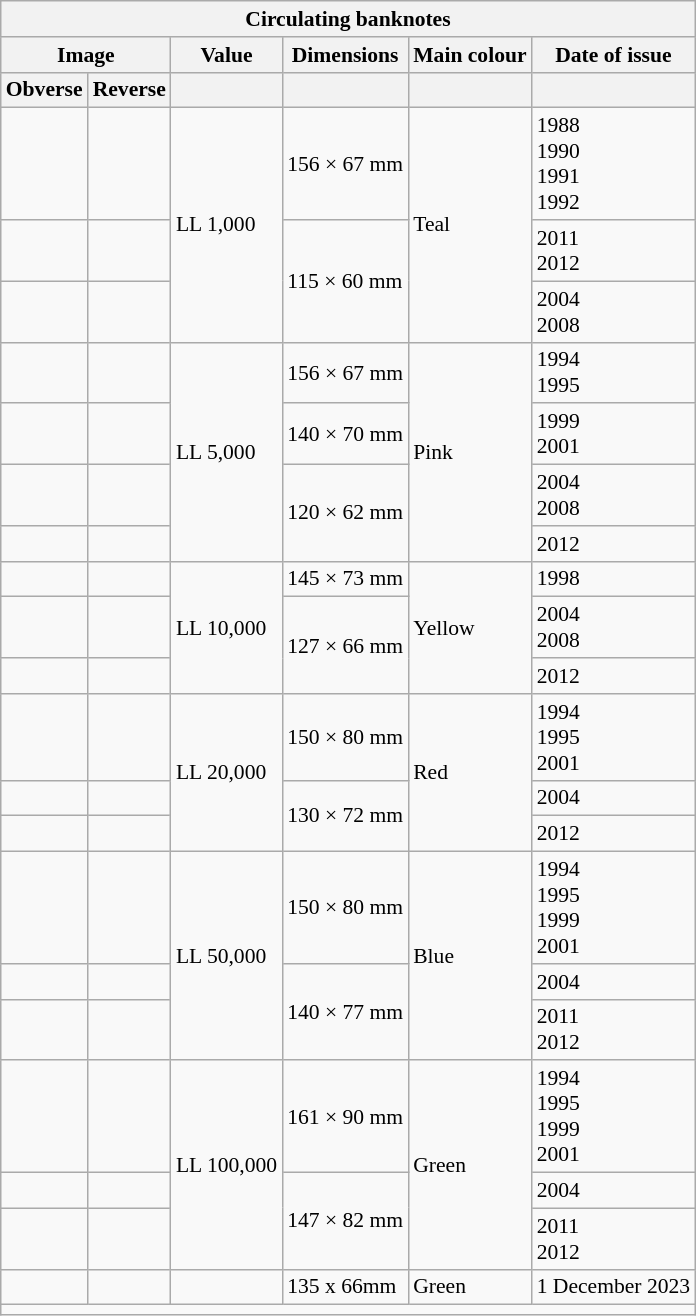<table class="wikitable" style="font-size: 90%">
<tr>
<th colspan="6">Circulating banknotes</th>
</tr>
<tr>
<th colspan="2">Image</th>
<th>Value</th>
<th>Dimensions</th>
<th>Main colour</th>
<th>Date of issue</th>
</tr>
<tr>
<th>Obverse</th>
<th>Reverse</th>
<th></th>
<th></th>
<th></th>
<th></th>
</tr>
<tr>
<td></td>
<td></td>
<td rowspan="3">LL 1,000</td>
<td>156 × 67 mm</td>
<td rowspan="3">Teal</td>
<td>1988<br>1990<br>1991<br>1992</td>
</tr>
<tr>
<td></td>
<td></td>
<td rowspan="2">115 × 60 mm</td>
<td>2011<br>2012</td>
</tr>
<tr>
<td></td>
<td></td>
<td>2004<br>2008</td>
</tr>
<tr>
<td></td>
<td></td>
<td rowspan="4">LL 5,000</td>
<td>156 × 67 mm</td>
<td rowspan="4">Pink</td>
<td>1994<br>1995</td>
</tr>
<tr>
<td></td>
<td></td>
<td>140 × 70 mm</td>
<td>1999<br>2001</td>
</tr>
<tr>
<td></td>
<td></td>
<td rowspan="2">120 × 62 mm</td>
<td>2004<br>2008</td>
</tr>
<tr>
<td></td>
<td></td>
<td>2012</td>
</tr>
<tr>
<td></td>
<td></td>
<td rowspan="3">LL 10,000</td>
<td>145 × 73 mm</td>
<td rowspan="3">Yellow</td>
<td>1998</td>
</tr>
<tr>
<td></td>
<td></td>
<td rowspan="2">127 × 66 mm</td>
<td>2004<br>2008</td>
</tr>
<tr>
<td></td>
<td></td>
<td>2012</td>
</tr>
<tr>
<td></td>
<td></td>
<td rowspan="3">LL 20,000</td>
<td>150 × 80 mm</td>
<td rowspan="3">Red</td>
<td>1994<br>1995<br>2001</td>
</tr>
<tr>
<td></td>
<td></td>
<td rowspan="2">130 × 72 mm</td>
<td>2004</td>
</tr>
<tr>
<td></td>
<td></td>
<td>2012</td>
</tr>
<tr>
<td></td>
<td></td>
<td rowspan="3">LL 50,000</td>
<td>150 × 80 mm</td>
<td rowspan="3">Blue</td>
<td>1994<br>1995<br>1999<br>2001</td>
</tr>
<tr>
<td></td>
<td></td>
<td rowspan="2">140 × 77 mm</td>
<td>2004</td>
</tr>
<tr>
<td></td>
<td></td>
<td>2011<br>2012</td>
</tr>
<tr>
<td></td>
<td></td>
<td rowspan="3">LL 100,000</td>
<td>161 × 90 mm</td>
<td rowspan="3">Green</td>
<td>1994<br>1995<br>1999<br>2001</td>
</tr>
<tr>
<td></td>
<td></td>
<td rowspan="2">147 × 82 mm</td>
<td>2004</td>
</tr>
<tr>
<td></td>
<td></td>
<td>2011<br>2012</td>
</tr>
<tr>
<td></td>
<td></td>
<td></td>
<td>135 x 66mm</td>
<td>Green</td>
<td>1 December 2023</td>
</tr>
<tr>
<td colspan="6"></td>
</tr>
</table>
